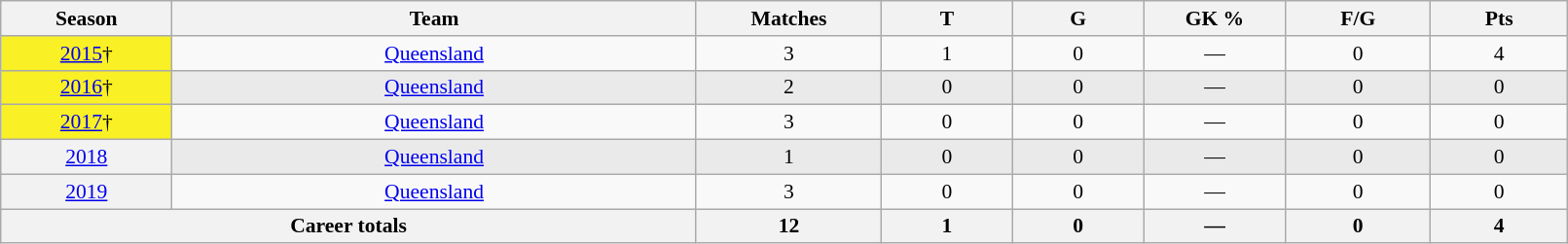<table class="wikitable sortable"  style="font-size:90%; text-align:center; width:85%;">
<tr>
<th width=2%>Season</th>
<th width=8%>Team</th>
<th width=2%>Matches</th>
<th width=2%>T</th>
<th width=2%>G</th>
<th width=2%>GK %</th>
<th width=2%>F/G</th>
<th width=2%>Pts</th>
</tr>
<tr>
<th scope="row" style="text-align:center; background:#f9f025; font-weight:normal"><a href='#'>2015</a>†</th>
<td style="text-align:center;"> <a href='#'>Queensland</a></td>
<td>3</td>
<td>1</td>
<td>0</td>
<td>—</td>
<td>0</td>
<td>4</td>
</tr>
<tr style="background:#eaeaea;">
<th scope="row" style="text-align:center; background:#f9f025; font-weight:normal"><a href='#'>2016</a>†</th>
<td style="text-align:center;"> <a href='#'>Queensland</a></td>
<td>2</td>
<td>0</td>
<td>0</td>
<td>—</td>
<td>0</td>
<td>0</td>
</tr>
<tr>
<th scope="row" style="text-align:center; background:#f9f025; font-weight:normal"><a href='#'>2017</a>†</th>
<td style="text-align:center;"> <a href='#'>Queensland</a></td>
<td>3</td>
<td>0</td>
<td>0</td>
<td>—</td>
<td>0</td>
<td>0</td>
</tr>
<tr style="background:#eaeaea;">
<th scope="row" style="text-align:center; font-weight:normal"><a href='#'>2018</a></th>
<td style="text-align:center;"> <a href='#'>Queensland</a></td>
<td>1</td>
<td>0</td>
<td>0</td>
<td>—</td>
<td>0</td>
<td>0</td>
</tr>
<tr>
<th scope="row" style="text-align:center; font-weight:normal"><a href='#'>2019</a></th>
<td style="text-align:center;"> <a href='#'>Queensland</a></td>
<td>3</td>
<td>0</td>
<td>0</td>
<td>—</td>
<td>0</td>
<td>0</td>
</tr>
<tr class="sortbottom">
<th colspan=2>Career totals</th>
<th>12</th>
<th>1</th>
<th>0</th>
<th>—</th>
<th>0</th>
<th>4</th>
</tr>
</table>
